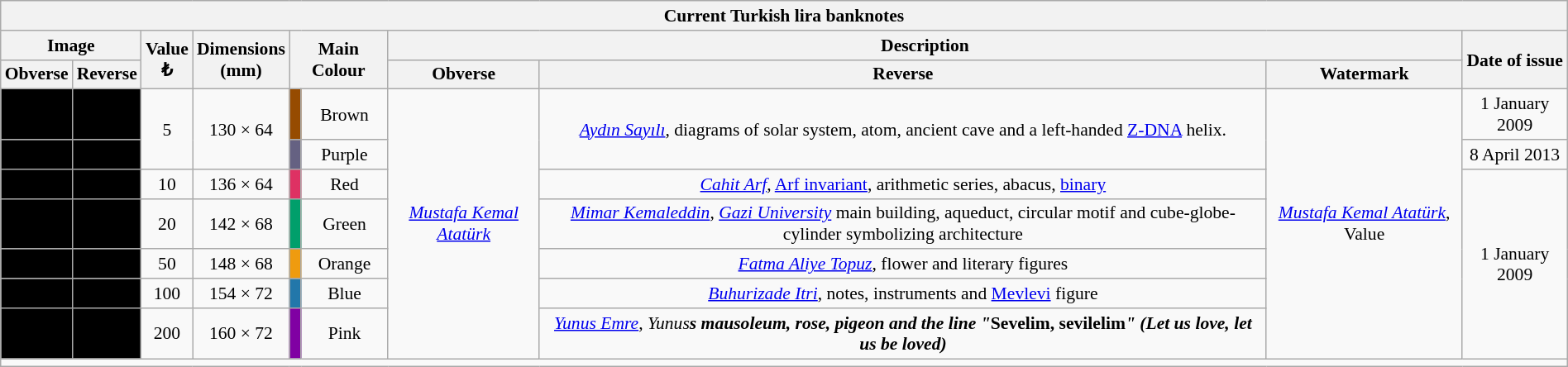<table class="wikitable collapsible autocollapse" style="font-size: 90%; width: 100%">
<tr>
<th colspan="13" style="text-align: centre">Current Turkish lira banknotes </th>
</tr>
<tr style="text-align: centre">
<th colspan="2">Image</th>
<th rowspan="2">Value<br>₺</th>
<th rowspan="2">Dimensions<br>(mm)</th>
<th rowspan="2" colspan="2">Main Colour</th>
<th colspan="3">Description</th>
<th rowspan="2">Date of issue</th>
</tr>
<tr>
<th>Obverse</th>
<th>Reverse</th>
<th>Obverse</th>
<th>Reverse</th>
<th>Watermark</th>
</tr>
<tr style="text-align:center;">
<td style="background:#000;"></td>
<td style="background:#000;"></td>
<td rowspan="2">5</td>
<td rowspan="2">130 × 64</td>
<td style="background:#964b00;"></td>
<td>Brown</td>
<td rowspan="7"><em><a href='#'>Mustafa Kemal Atatürk</a></em></td>
<td rowspan="2"><em><a href='#'>Aydın Sayılı</a></em>, diagrams of solar system, atom, ancient cave and a left-handed <a href='#'>Z-DNA</a> helix.</td>
<td rowspan="7"><em><a href='#'>Mustafa Kemal Atatürk</a></em>, Value</td>
<td>1 January 2009</td>
</tr>
<tr style="text-align:center;">
<td style="background:#000;"></td>
<td style="background:#000;"></td>
<td style="background:#656182;"></td>
<td>Purple</td>
<td>8 April 2013</td>
</tr>
<tr style="text-align:center;">
<td style="background:#000;"></td>
<td style="background:#000;"></td>
<td>10</td>
<td>136 × 64</td>
<td style="background:#de3163;"></td>
<td>Red</td>
<td><em><a href='#'>Cahit Arf</a></em>, <a href='#'>Arf invariant</a>, arithmetic series, abacus, <a href='#'>binary</a></td>
<td rowspan="5">1 January 2009</td>
</tr>
<tr style="text-align:center;">
<td style="background:#000;"></td>
<td style="background:#000;"></td>
<td>20</td>
<td>142 × 68</td>
<td style="background:#009f6b;"></td>
<td>Green</td>
<td><em><a href='#'>Mimar Kemaleddin</a></em>, <em><a href='#'>Gazi University</a></em> main building, aqueduct, circular motif and cube-globe-cylinder symbolizing architecture</td>
</tr>
<tr style="text-align:center;">
<td style="background:#000;"></td>
<td style="background:#000;"></td>
<td>50</td>
<td>148 × 68</td>
<td style="background:#ef9b0f;"></td>
<td>Orange</td>
<td><em><a href='#'>Fatma Aliye Topuz</a></em>, flower and literary figures</td>
</tr>
<tr style="text-align:center;">
<td style="background:#000;"></td>
<td style="background:#000;"></td>
<td>100</td>
<td>154 × 72</td>
<td style="background:#27a;"></td>
<td>Blue</td>
<td><em><a href='#'>Buhurizade Itri</a></em>, notes, instruments and <a href='#'>Mevlevi</a> figure</td>
</tr>
<tr style="text-align:center;">
<td style="background:#000;"></td>
<td style="background:#000;"></td>
<td>200</td>
<td>160 × 72</td>
<td style="background:#8000a3;"></td>
<td>Pink</td>
<td><em><a href='#'>Yunus Emre</a></em>, <em>Yunus<strong>s mausoleum, rose, pigeon and the line "</em>Sevelim, sevilelim<em>" (Let us love, let us be loved)</td>
</tr>
<tr>
<td colspan="13"></td>
</tr>
</table>
